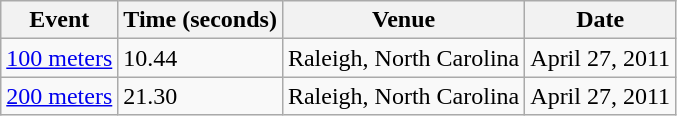<table class="wikitable">
<tr>
<th>Event</th>
<th>Time (seconds)</th>
<th>Venue</th>
<th>Date</th>
</tr>
<tr>
<td><a href='#'>100 meters</a></td>
<td>10.44</td>
<td>Raleigh, North Carolina</td>
<td>April 27, 2011</td>
</tr>
<tr>
<td><a href='#'>200 meters</a></td>
<td>21.30</td>
<td>Raleigh, North Carolina</td>
<td>April 27, 2011</td>
</tr>
</table>
